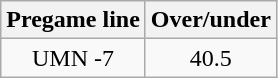<table class="wikitable">
<tr align="center">
<th style=>Pregame line</th>
<th style=>Over/under</th>
</tr>
<tr align="center">
<td>UMN -7</td>
<td>40.5</td>
</tr>
</table>
